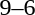<table style="text-align:center">
<tr>
<th width=200></th>
<th width=100></th>
<th width=200></th>
</tr>
<tr>
<td align=right><strong></strong></td>
<td>9–6</td>
<td align=left></td>
</tr>
</table>
